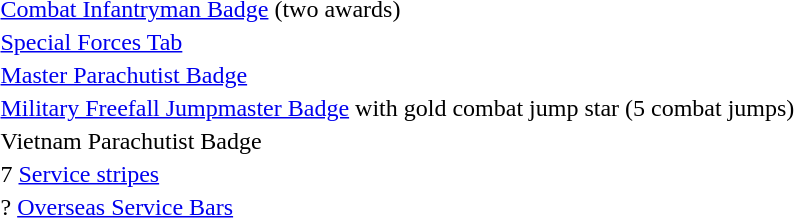<table>
<tr>
<td></td>
<td><a href='#'>Combat Infantryman Badge</a> (two awards)</td>
</tr>
<tr>
<td></td>
<td><a href='#'>Special Forces Tab</a></td>
</tr>
<tr>
<td></td>
<td><a href='#'>Master Parachutist Badge</a></td>
</tr>
<tr>
<td><span></span></td>
<td><a href='#'>Military Freefall Jumpmaster Badge</a> with gold combat jump star (5 combat jumps)</td>
</tr>
<tr>
<td></td>
<td>Vietnam Parachutist Badge</td>
</tr>
<tr>
<td></td>
<td>7 <a href='#'>Service stripes</a></td>
</tr>
<tr>
<td></td>
<td>? <a href='#'>Overseas Service Bars</a></td>
</tr>
</table>
